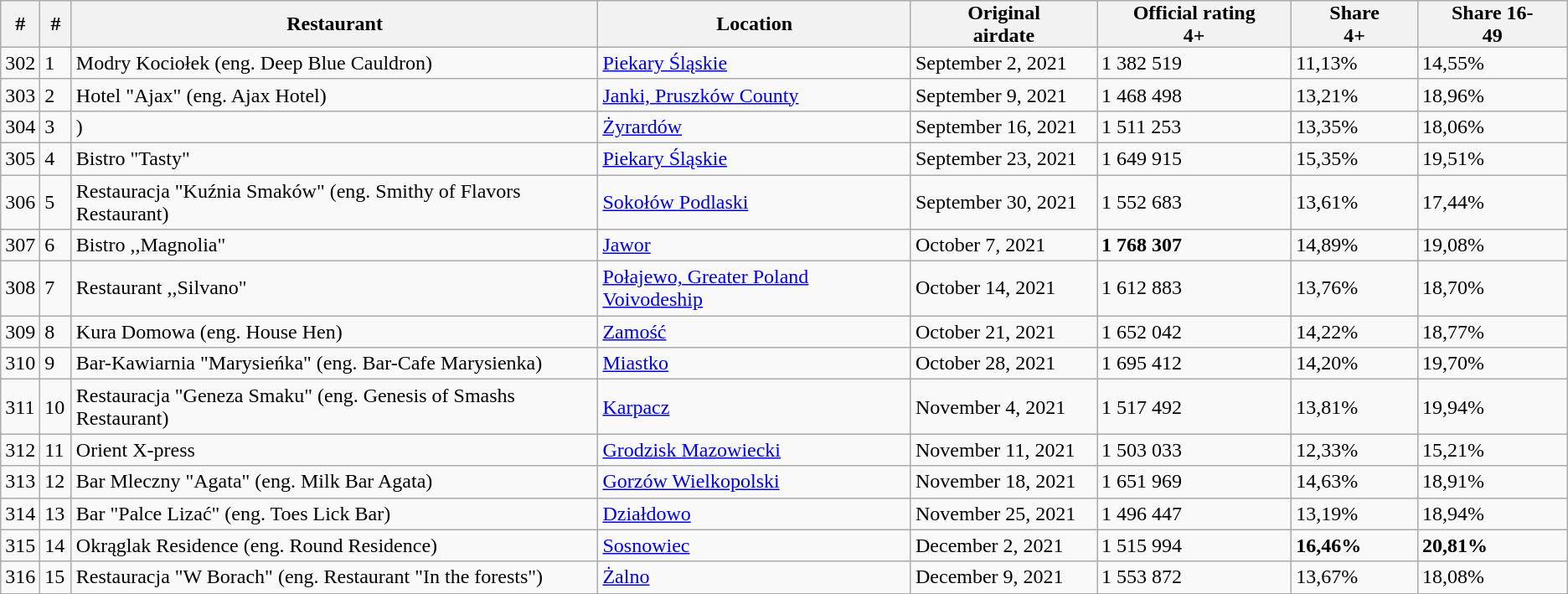<table class=wikitable>
<tr>
<th style="padding: 0px 8px">#</th>
<th style="padding: 0px 8px">#</th>
<th style="padding: 0px 35px">Restaurant</th>
<th style="padding: 0px 55px">Location</th>
<th style="padding: 0px 20px">Original airdate</th>
<th style="padding: 0px 20px">Official rating 4+</th>
<th style="padding: 0px 20px">Share 4+</th>
<th style="padding: 0px 20px">Share 16-49</th>
</tr>
<tr>
<td>302</td>
<td>1</td>
<td>Modry Kociołek (eng. Deep Blue Cauldron) </td>
<td><a href='#'>Piekary Śląskie</a></td>
<td>September 2, 2021</td>
<td>1 382 519</td>
<td>11,13%</td>
<td>14,55%</td>
</tr>
<tr>
<td>303</td>
<td>2</td>
<td>Hotel "Ajax" (eng. Ajax Hotel) </td>
<td><a href='#'>Janki, Pruszków County</a></td>
<td>September 9, 2021</td>
<td>1 468 498</td>
<td>13,21%</td>
<td>18,96%</td>
</tr>
<tr>
<td>304</td>
<td>3</td>
<td>) </td>
<td><a href='#'>Żyrardów</a></td>
<td>September 16, 2021</td>
<td>1 511 253</td>
<td>13,35%</td>
<td>18,06%</td>
</tr>
<tr>
<td>305</td>
<td>4</td>
<td>Bistro "Tasty" </td>
<td><a href='#'>Piekary Śląskie</a></td>
<td>September 23, 2021</td>
<td>1 649 915</td>
<td>15,35%</td>
<td>19,51%</td>
</tr>
<tr>
<td>306</td>
<td>5</td>
<td>Restauracja "Kuźnia Smaków" (eng. Smithy of Flavors Restaurant) </td>
<td><a href='#'>Sokołów Podlaski</a></td>
<td>September 30, 2021</td>
<td>1 552 683</td>
<td>13,61%</td>
<td>17,44%</td>
</tr>
<tr>
<td>307</td>
<td>6</td>
<td>Bistro ,,Magnolia" </td>
<td><a href='#'>Jawor</a></td>
<td>October 7, 2021</td>
<td><strong>1 768 307</strong></td>
<td>14,89%</td>
<td>19,08%</td>
</tr>
<tr>
<td>308</td>
<td>7</td>
<td>Restaurant ,,Silvano" </td>
<td><a href='#'>Połajewo, Greater Poland Voivodeship</a></td>
<td>October 14, 2021</td>
<td>1 612 883</td>
<td>13,76%</td>
<td>18,70%</td>
</tr>
<tr>
<td>309</td>
<td>8</td>
<td>Kura Domowa (eng. House Hen) </td>
<td><a href='#'>Zamość</a></td>
<td>October 21, 2021</td>
<td>1 652 042</td>
<td>14,22%</td>
<td>18,77%</td>
</tr>
<tr>
<td>310</td>
<td>9</td>
<td>Bar-Kawiarnia "Marysieńka" (eng. Bar-Cafe Marysienka) </td>
<td><a href='#'>Miastko</a></td>
<td>October 28, 2021</td>
<td>1 695 412</td>
<td>14,20%</td>
<td>19,70%</td>
</tr>
<tr>
<td>311</td>
<td>10</td>
<td>Restauracja "Geneza Smaku" (eng. Genesis of Smashs Restaurant) </td>
<td><a href='#'>Karpacz</a></td>
<td>November 4, 2021</td>
<td>1 517 492</td>
<td>13,81%</td>
<td>19,94%</td>
</tr>
<tr>
<td>312</td>
<td>11</td>
<td>Orient X-press </td>
<td><a href='#'>Grodzisk Mazowiecki</a></td>
<td>November 11, 2021</td>
<td>1 503 033</td>
<td>12,33%</td>
<td>15,21%</td>
</tr>
<tr>
<td>313</td>
<td>12</td>
<td>Bar Mleczny "Agata" (eng. Milk Bar Agata)</td>
<td><a href='#'>Gorzów Wielkopolski</a></td>
<td>November 18, 2021</td>
<td>1 651 969</td>
<td>14,63%</td>
<td>18,91%</td>
</tr>
<tr>
<td>314</td>
<td>13</td>
<td>Bar "Palce Lizać" (eng. Toes Lick Bar) </td>
<td><a href='#'>Działdowo</a></td>
<td>November 25, 2021</td>
<td>1 496 447</td>
<td>13,19%</td>
<td>18,94%</td>
</tr>
<tr>
<td>315</td>
<td>14</td>
<td>Okrąglak Residence (eng. Round Residence) </td>
<td><a href='#'>Sosnowiec</a></td>
<td>December 2, 2021</td>
<td>1 515 994</td>
<td><strong>16,46%</strong></td>
<td><strong>20,81%</strong></td>
</tr>
<tr>
<td>316</td>
<td>15</td>
<td>Restauracja "W Borach" (eng. Restaurant "In the forests") </td>
<td><a href='#'>Żalno</a></td>
<td>December 9, 2021</td>
<td>1 553 872</td>
<td>13,67%</td>
<td>18,08%</td>
</tr>
</table>
